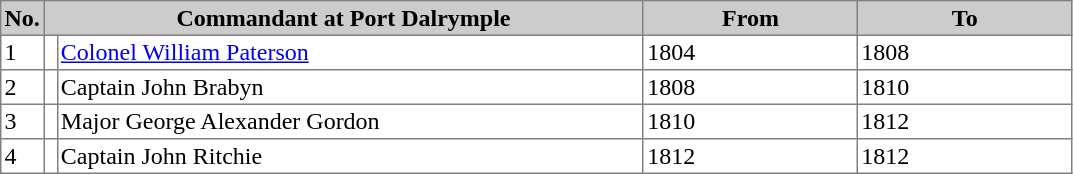<table border="1" cellspacing="0" cellpadding="2" style="border-collapse:collapse;">
<tr style="background:#ccc;">
<th style="width:4%;">No.</th>
<th colspan=2 style="width:56%;">Commandant at Port Dalrymple</th>
<th style="width:20%;">From</th>
<th style="width:20%;">To</th>
</tr>
<tr>
<td>1</td>
<td></td>
<td><a href='#'>Colonel William Paterson</a></td>
<td>1804</td>
<td>1808</td>
</tr>
<tr>
<td>2</td>
<td></td>
<td>Captain John Brabyn</td>
<td>1808</td>
<td>1810</td>
</tr>
<tr>
<td>3</td>
<td></td>
<td>Major George Alexander Gordon</td>
<td>1810</td>
<td>1812</td>
</tr>
<tr>
<td>4</td>
<td></td>
<td>Captain John Ritchie</td>
<td>1812</td>
<td>1812</td>
</tr>
</table>
